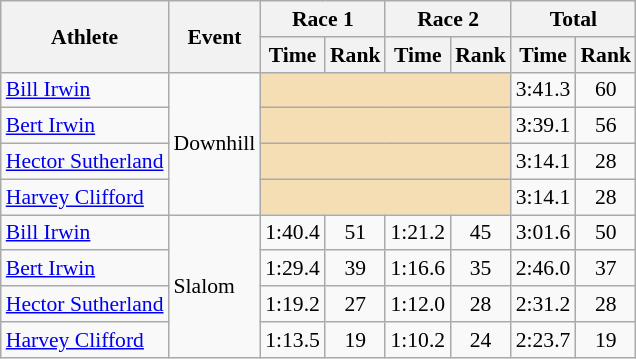<table class="wikitable" style="font-size:90%">
<tr>
<th rowspan="2">Athlete</th>
<th rowspan="2">Event</th>
<th colspan="2">Race 1</th>
<th colspan="2">Race 2</th>
<th colspan="2">Total</th>
</tr>
<tr>
<th>Time</th>
<th>Rank</th>
<th>Time</th>
<th>Rank</th>
<th>Time</th>
<th>Rank</th>
</tr>
<tr>
<td><a href='#'>Bill Irwin</a></td>
<td rowspan="4">Downhill</td>
<td colspan="4" bgcolor="wheat"></td>
<td align="center">3:41.3</td>
<td align="center">60</td>
</tr>
<tr>
<td><a href='#'>Bert Irwin</a></td>
<td colspan="4" bgcolor="wheat"></td>
<td align="center">3:39.1</td>
<td align="center">56</td>
</tr>
<tr>
<td><a href='#'>Hector Sutherland</a></td>
<td colspan="4" bgcolor="wheat"></td>
<td align="center">3:14.1</td>
<td align="center">28</td>
</tr>
<tr>
<td><a href='#'>Harvey Clifford</a></td>
<td colspan="4" bgcolor="wheat"></td>
<td align="center">3:14.1</td>
<td align="center">28</td>
</tr>
<tr>
<td><a href='#'>Bill Irwin</a></td>
<td rowspan="4">Slalom</td>
<td align="center">1:40.4</td>
<td align="center">51</td>
<td align="center">1:21.2</td>
<td align="center">45</td>
<td align="center">3:01.6</td>
<td align="center">50</td>
</tr>
<tr>
<td><a href='#'>Bert Irwin</a></td>
<td align="center">1:29.4</td>
<td align="center">39</td>
<td align="center">1:16.6</td>
<td align="center">35</td>
<td align="center">2:46.0</td>
<td align="center">37</td>
</tr>
<tr>
<td><a href='#'>Hector Sutherland</a></td>
<td align="center">1:19.2</td>
<td align="center">27</td>
<td align="center">1:12.0</td>
<td align="center">28</td>
<td align="center">2:31.2</td>
<td align="center">28</td>
</tr>
<tr>
<td><a href='#'>Harvey Clifford</a></td>
<td align="center">1:13.5</td>
<td align="center">19</td>
<td align="center">1:10.2</td>
<td align="center">24</td>
<td align="center">2:23.7</td>
<td align="center">19</td>
</tr>
</table>
